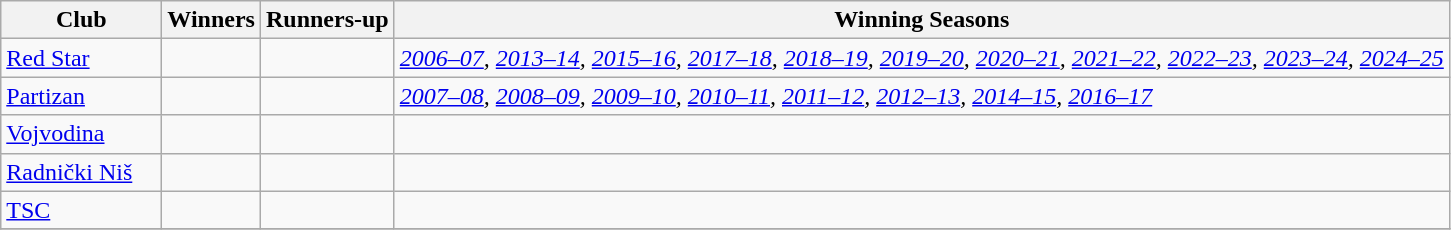<table class="wikitable">
<tr>
<th width=100>Club</th>
<th>Winners</th>
<th>Runners-up</th>
<th>Winning Seasons</th>
</tr>
<tr>
<td><a href='#'>Red Star</a></td>
<td></td>
<td></td>
<td><em><a href='#'>2006–07</a>, <a href='#'>2013–14</a>, <a href='#'>2015–16</a>, <a href='#'>2017–18</a>, <a href='#'>2018–19</a>, <a href='#'>2019–20</a>, <a href='#'>2020–21</a>, <a href='#'>2021–22</a>, <a href='#'>2022–23</a>, <a href='#'>2023–24</a>, <a href='#'>2024–25</a></em></td>
</tr>
<tr>
<td><a href='#'>Partizan</a></td>
<td></td>
<td></td>
<td><em><a href='#'>2007–08</a>, <a href='#'>2008–09</a>, <a href='#'>2009–10</a>, <a href='#'>2010–11</a>, <a href='#'>2011–12</a>, <a href='#'>2012–13</a>, <a href='#'>2014–15</a>, <a href='#'>2016–17</a></em></td>
</tr>
<tr>
<td><a href='#'>Vojvodina</a></td>
<td></td>
<td></td>
<td></td>
</tr>
<tr>
<td><a href='#'>Radnički Niš</a></td>
<td></td>
<td></td>
<td></td>
</tr>
<tr>
<td><a href='#'>TSC</a></td>
<td></td>
<td></td>
<td></td>
</tr>
<tr>
</tr>
</table>
